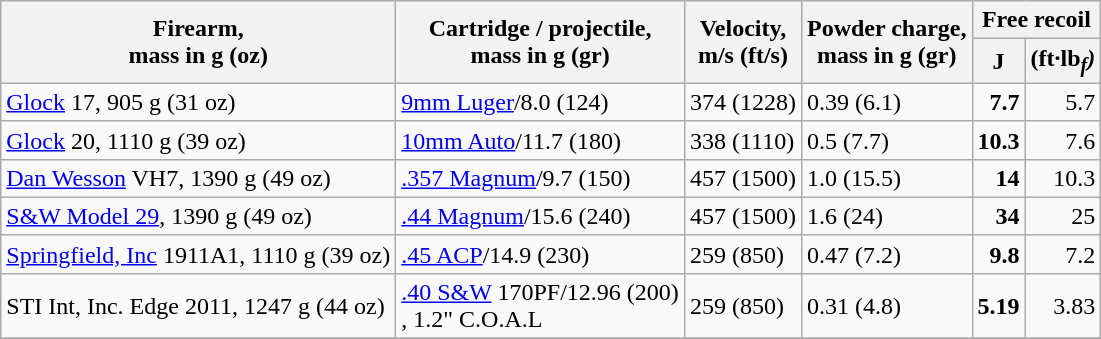<table class="wikitable sortable">
<tr>
<th rowspan="2">Firearm,<br>mass in g (oz)</th>
<th rowspan="2">Cartridge / projectile,<br>mass in g (gr)</th>
<th rowspan="2">Velocity,<br> m/s (ft/s)</th>
<th rowspan="2">Powder charge,<br>mass in g (gr)</th>
<th colspan="2">Free recoil</th>
</tr>
<tr>
<th>J</th>
<th>(ft·lb<em><sub>f</sub>)</em></th>
</tr>
<tr>
<td><a href='#'>Glock</a> 17, 905 g (31 oz)</td>
<td><a href='#'>9mm Luger</a>/8.0 (124)</td>
<td>374 (1228)</td>
<td>0.39 (6.1)</td>
<td align=right><strong>7.7</strong></td>
<td align=right>5.7</td>
</tr>
<tr>
<td><a href='#'>Glock</a> 20, 1110 g (39 oz)</td>
<td><a href='#'>10mm Auto</a>/11.7 (180)</td>
<td>338 (1110)</td>
<td>0.5 (7.7)</td>
<td align=right><strong>10.3</strong></td>
<td align=right>7.6</td>
</tr>
<tr>
<td><a href='#'>Dan Wesson</a> VH7, 1390 g (49 oz)</td>
<td><a href='#'>.357 Magnum</a>/9.7 (150)</td>
<td>457 (1500)</td>
<td>1.0 (15.5)</td>
<td align=right><strong>14</strong></td>
<td align=right>10.3</td>
</tr>
<tr>
<td><a href='#'>S&W Model 29</a>, 1390 g (49 oz)</td>
<td><a href='#'>.44 Magnum</a>/15.6 (240)</td>
<td>457 (1500)</td>
<td>1.6 (24)</td>
<td align=right><strong>34</strong></td>
<td align=right>25</td>
</tr>
<tr>
<td><a href='#'>Springfield, Inc</a> 1911A1, 1110 g (39 oz)</td>
<td><a href='#'>.45 ACP</a>/14.9 (230)</td>
<td>259 (850)</td>
<td>0.47 (7.2)</td>
<td align=right><strong>9.8</strong></td>
<td align=right>7.2</td>
</tr>
<tr>
<td>STI Int, Inc. Edge 2011, 1247 g (44 oz)<br></td>
<td><a href='#'>.40 S&W</a> 170PF/12.96 (200)<br>, 1.2" C.O.A.L</td>
<td>259 (850)</td>
<td>0.31 (4.8)<br> </td>
<td align=right><strong>5.19</strong></td>
<td align=right>3.83</td>
</tr>
<tr>
</tr>
</table>
